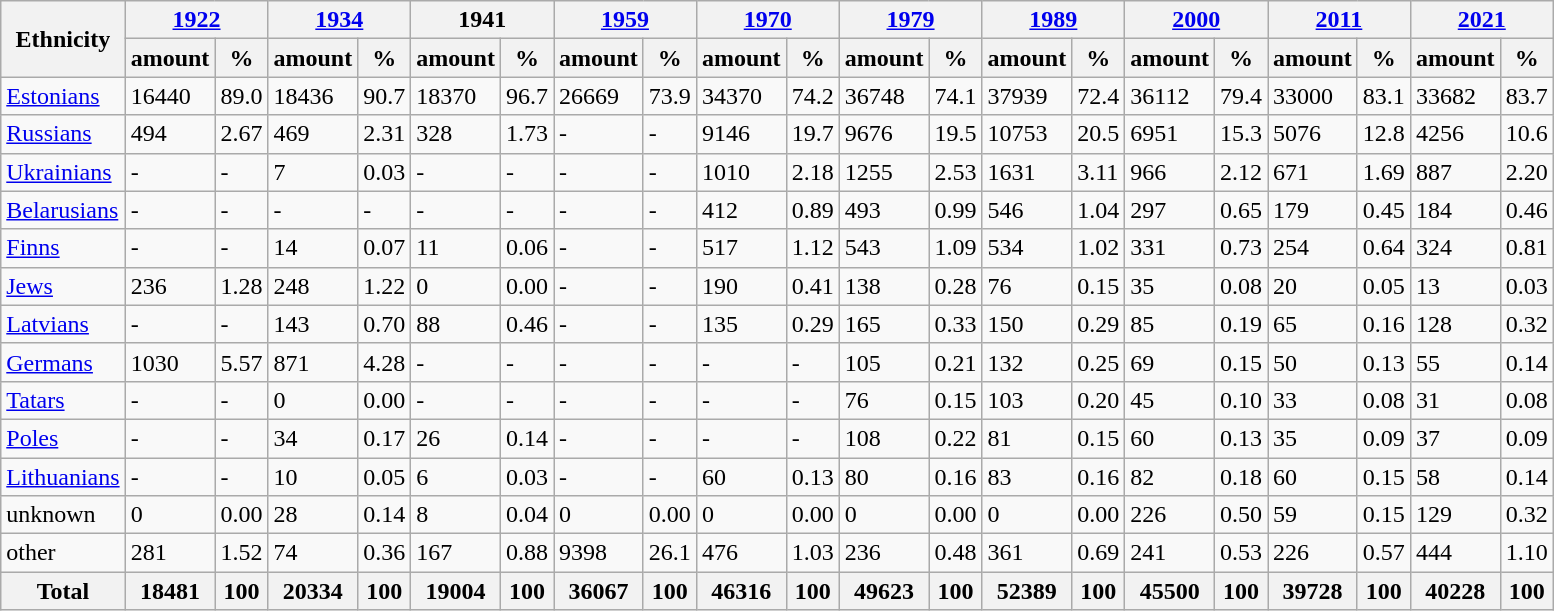<table class="wikitable sortable">
<tr>
<th rowspan="2">Ethnicity</th>
<th colspan="2"><a href='#'>1922</a></th>
<th colspan="2"><a href='#'>1934</a></th>
<th colspan="2">1941</th>
<th colspan="2"><a href='#'>1959</a></th>
<th colspan="2"><a href='#'>1970</a></th>
<th colspan="2"><a href='#'>1979</a></th>
<th colspan="2"><a href='#'>1989</a></th>
<th colspan="2"><a href='#'>2000</a></th>
<th colspan="2"><a href='#'>2011</a></th>
<th colspan="2"><a href='#'>2021</a></th>
</tr>
<tr>
<th>amount</th>
<th>%</th>
<th>amount</th>
<th>%</th>
<th>amount</th>
<th>%</th>
<th>amount</th>
<th>%</th>
<th>amount</th>
<th>%</th>
<th>amount</th>
<th>%</th>
<th>amount</th>
<th>%</th>
<th>amount</th>
<th>%</th>
<th>amount</th>
<th>%</th>
<th>amount</th>
<th>%</th>
</tr>
<tr>
<td><a href='#'>Estonians</a></td>
<td>16440</td>
<td>89.0</td>
<td>18436</td>
<td>90.7</td>
<td>18370</td>
<td>96.7</td>
<td>26669</td>
<td>73.9</td>
<td>34370</td>
<td>74.2</td>
<td>36748</td>
<td>74.1</td>
<td>37939</td>
<td>72.4</td>
<td>36112</td>
<td>79.4</td>
<td>33000</td>
<td>83.1</td>
<td>33682</td>
<td>83.7</td>
</tr>
<tr>
<td><a href='#'>Russians</a></td>
<td>494</td>
<td>2.67</td>
<td>469</td>
<td>2.31</td>
<td>328</td>
<td>1.73</td>
<td>-</td>
<td>-</td>
<td>9146</td>
<td>19.7</td>
<td>9676</td>
<td>19.5</td>
<td>10753</td>
<td>20.5</td>
<td>6951</td>
<td>15.3</td>
<td>5076</td>
<td>12.8</td>
<td>4256</td>
<td>10.6</td>
</tr>
<tr>
<td><a href='#'>Ukrainians</a></td>
<td>-</td>
<td>-</td>
<td>7</td>
<td>0.03</td>
<td>-</td>
<td>-</td>
<td>-</td>
<td>-</td>
<td>1010</td>
<td>2.18</td>
<td>1255</td>
<td>2.53</td>
<td>1631</td>
<td>3.11</td>
<td>966</td>
<td>2.12</td>
<td>671</td>
<td>1.69</td>
<td>887</td>
<td>2.20</td>
</tr>
<tr>
<td><a href='#'>Belarusians</a></td>
<td>-</td>
<td>-</td>
<td>-</td>
<td>-</td>
<td>-</td>
<td>-</td>
<td>-</td>
<td>-</td>
<td>412</td>
<td>0.89</td>
<td>493</td>
<td>0.99</td>
<td>546</td>
<td>1.04</td>
<td>297</td>
<td>0.65</td>
<td>179</td>
<td>0.45</td>
<td>184</td>
<td>0.46</td>
</tr>
<tr>
<td><a href='#'>Finns</a></td>
<td>-</td>
<td>-</td>
<td>14</td>
<td>0.07</td>
<td>11</td>
<td>0.06</td>
<td>-</td>
<td>-</td>
<td>517</td>
<td>1.12</td>
<td>543</td>
<td>1.09</td>
<td>534</td>
<td>1.02</td>
<td>331</td>
<td>0.73</td>
<td>254</td>
<td>0.64</td>
<td>324</td>
<td>0.81</td>
</tr>
<tr>
<td><a href='#'>Jews</a></td>
<td>236</td>
<td>1.28</td>
<td>248</td>
<td>1.22</td>
<td>0</td>
<td>0.00</td>
<td>-</td>
<td>-</td>
<td>190</td>
<td>0.41</td>
<td>138</td>
<td>0.28</td>
<td>76</td>
<td>0.15</td>
<td>35</td>
<td>0.08</td>
<td>20</td>
<td>0.05</td>
<td>13</td>
<td>0.03</td>
</tr>
<tr>
<td><a href='#'>Latvians</a></td>
<td>-</td>
<td>-</td>
<td>143</td>
<td>0.70</td>
<td>88</td>
<td>0.46</td>
<td>-</td>
<td>-</td>
<td>135</td>
<td>0.29</td>
<td>165</td>
<td>0.33</td>
<td>150</td>
<td>0.29</td>
<td>85</td>
<td>0.19</td>
<td>65</td>
<td>0.16</td>
<td>128</td>
<td>0.32</td>
</tr>
<tr>
<td><a href='#'>Germans</a></td>
<td>1030</td>
<td>5.57</td>
<td>871</td>
<td>4.28</td>
<td>-</td>
<td>-</td>
<td>-</td>
<td>-</td>
<td>-</td>
<td>-</td>
<td>105</td>
<td>0.21</td>
<td>132</td>
<td>0.25</td>
<td>69</td>
<td>0.15</td>
<td>50</td>
<td>0.13</td>
<td>55</td>
<td>0.14</td>
</tr>
<tr>
<td><a href='#'>Tatars</a></td>
<td>-</td>
<td>-</td>
<td>0</td>
<td>0.00</td>
<td>-</td>
<td>-</td>
<td>-</td>
<td>-</td>
<td>-</td>
<td>-</td>
<td>76</td>
<td>0.15</td>
<td>103</td>
<td>0.20</td>
<td>45</td>
<td>0.10</td>
<td>33</td>
<td>0.08</td>
<td>31</td>
<td>0.08</td>
</tr>
<tr>
<td><a href='#'>Poles</a></td>
<td>-</td>
<td>-</td>
<td>34</td>
<td>0.17</td>
<td>26</td>
<td>0.14</td>
<td>-</td>
<td>-</td>
<td>-</td>
<td>-</td>
<td>108</td>
<td>0.22</td>
<td>81</td>
<td>0.15</td>
<td>60</td>
<td>0.13</td>
<td>35</td>
<td>0.09</td>
<td>37</td>
<td>0.09</td>
</tr>
<tr>
<td><a href='#'>Lithuanians</a></td>
<td>-</td>
<td>-</td>
<td>10</td>
<td>0.05</td>
<td>6</td>
<td>0.03</td>
<td>-</td>
<td>-</td>
<td>60</td>
<td>0.13</td>
<td>80</td>
<td>0.16</td>
<td>83</td>
<td>0.16</td>
<td>82</td>
<td>0.18</td>
<td>60</td>
<td>0.15</td>
<td>58</td>
<td>0.14</td>
</tr>
<tr>
<td>unknown</td>
<td>0</td>
<td>0.00</td>
<td>28</td>
<td>0.14</td>
<td>8</td>
<td>0.04</td>
<td>0</td>
<td>0.00</td>
<td>0</td>
<td>0.00</td>
<td>0</td>
<td>0.00</td>
<td>0</td>
<td>0.00</td>
<td>226</td>
<td>0.50</td>
<td>59</td>
<td>0.15</td>
<td>129</td>
<td>0.32</td>
</tr>
<tr>
<td>other</td>
<td>281</td>
<td>1.52</td>
<td>74</td>
<td>0.36</td>
<td>167</td>
<td>0.88</td>
<td>9398</td>
<td>26.1</td>
<td>476</td>
<td>1.03</td>
<td>236</td>
<td>0.48</td>
<td>361</td>
<td>0.69</td>
<td>241</td>
<td>0.53</td>
<td>226</td>
<td>0.57</td>
<td>444</td>
<td>1.10</td>
</tr>
<tr>
<th>Total</th>
<th>18481</th>
<th>100</th>
<th>20334</th>
<th>100</th>
<th>19004</th>
<th>100</th>
<th>36067</th>
<th>100</th>
<th>46316</th>
<th>100</th>
<th>49623</th>
<th>100</th>
<th>52389</th>
<th>100</th>
<th>45500</th>
<th>100</th>
<th>39728</th>
<th>100</th>
<th>40228</th>
<th>100</th>
</tr>
</table>
